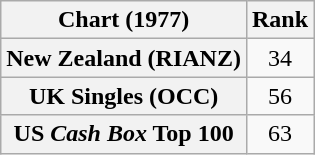<table class="wikitable sortable plainrowheaders" style="text-align:center">
<tr>
<th>Chart (1977)</th>
<th>Rank</th>
</tr>
<tr>
<th scope="row">New Zealand (RIANZ)</th>
<td>34</td>
</tr>
<tr>
<th scope="row">UK Singles (OCC)</th>
<td>56</td>
</tr>
<tr>
<th scope="row">US <em>Cash Box</em> Top 100</th>
<td>63</td>
</tr>
</table>
